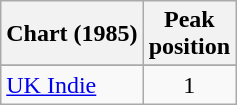<table class="wikitable plainrowheaders">
<tr>
<th scope="col">Chart (1985)</th>
<th scope="col">Peak<br>position</th>
</tr>
<tr>
</tr>
<tr>
<td><a href='#'>UK Indie</a></td>
<td align="center">1</td>
</tr>
</table>
